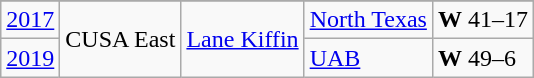<table class="wikitable">
<tr>
</tr>
<tr>
<td><a href='#'>2017</a></td>
<td rowspan="2">CUSA East</td>
<td rowspan="2"><a href='#'>Lane Kiffin</a></td>
<td><a href='#'>North Texas</a></td>
<td><strong>W</strong> 41–17</td>
</tr>
<tr>
<td><a href='#'>2019</a></td>
<td><a href='#'>UAB</a></td>
<td><strong>W</strong> 49–6</td>
</tr>
</table>
